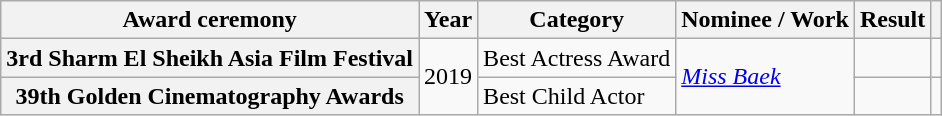<table class="wikitable plainrowheaders sortable">
<tr>
<th scope="col">Award ceremony</th>
<th scope="col">Year</th>
<th scope="col">Category</th>
<th scope="col">Nominee / Work</th>
<th scope="col">Result</th>
<th scope="col" class="unsortable"></th>
</tr>
<tr>
<th scope="row">3rd Sharm El Sheikh Asia Film Festival</th>
<td rowspan="2" style="text-align:center">2019</td>
<td>Best Actress Award</td>
<td rowspan="2"><em><a href='#'>Miss Baek</a></em></td>
<td></td>
<td style="text-align:center"></td>
</tr>
<tr>
<th scope="row">39th Golden Cinematography Awards</th>
<td>Best Child Actor</td>
<td></td>
<td style="text-align:center"></td>
</tr>
</table>
